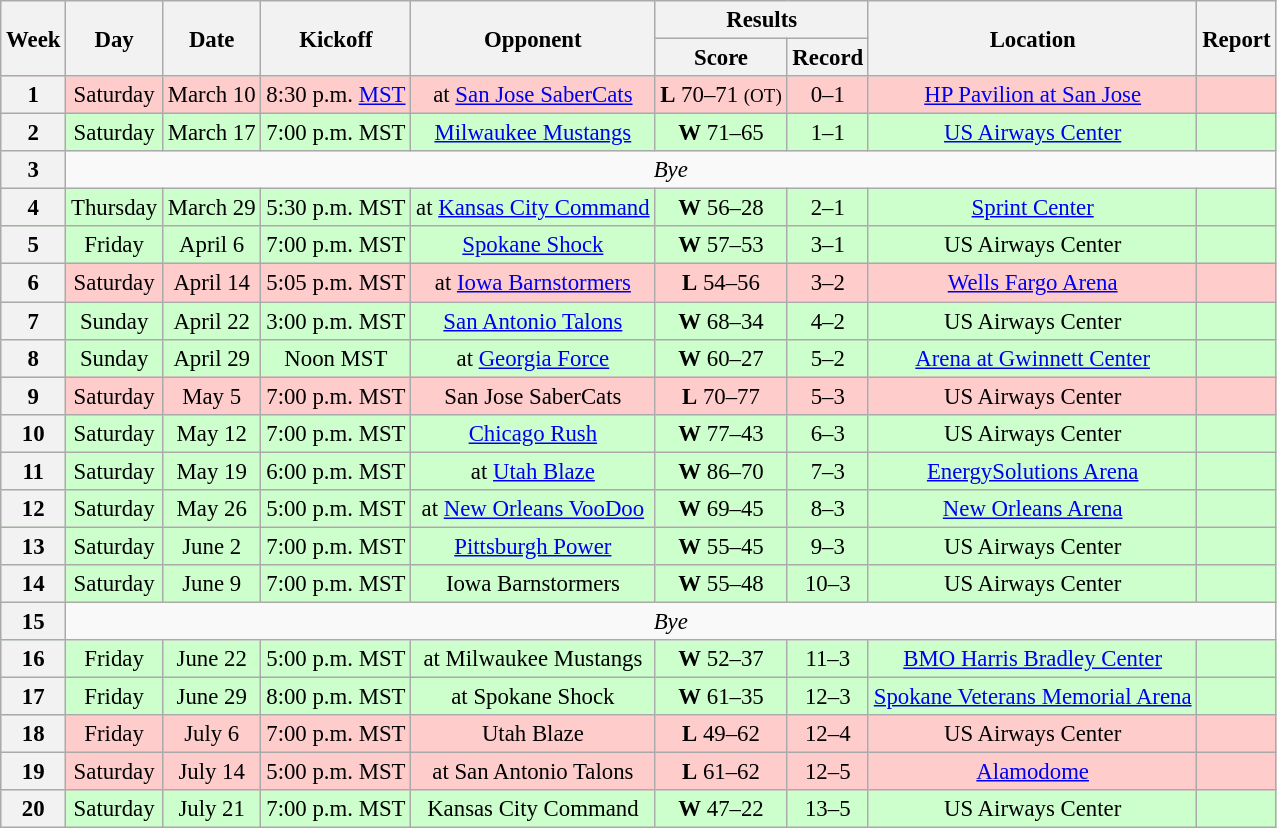<table class="wikitable" style="font-size: 95%;">
<tr>
<th rowspan="2">Week</th>
<th rowspan="2">Day</th>
<th rowspan="2">Date</th>
<th rowspan="2">Kickoff</th>
<th rowspan="2">Opponent</th>
<th colspan="2">Results</th>
<th rowspan="2">Location</th>
<th rowspan="2">Report</th>
</tr>
<tr>
<th>Score</th>
<th>Record</th>
</tr>
<tr style="background:#fcc">
<th align="center">1</th>
<td align="center">Saturday</td>
<td align="center">March 10</td>
<td align="center">8:30 p.m. <a href='#'>MST</a></td>
<td align="center">at <a href='#'>San Jose SaberCats</a></td>
<td align="center"><strong>L</strong> 70–71 <small>(OT)</small></td>
<td align="center">0–1</td>
<td align="center"><a href='#'>HP Pavilion at San Jose</a></td>
<td align="center"></td>
</tr>
<tr style="background:#cfc">
<th align="center">2</th>
<td align="center">Saturday</td>
<td align="center">March 17</td>
<td align="center">7:00 p.m. MST</td>
<td align="center"><a href='#'>Milwaukee Mustangs</a></td>
<td align="center"><strong>W</strong> 71–65</td>
<td align="center">1–1</td>
<td align="center"><a href='#'>US Airways Center</a></td>
<td align="center"></td>
</tr>
<tr style=>
<th align="center">3</th>
<td colspan="9" align="center" valign="middle"><em>Bye</em></td>
</tr>
<tr style="background:#cfc">
<th align="center">4</th>
<td align="center">Thursday</td>
<td align="center">March 29</td>
<td align="center">5:30 p.m. MST</td>
<td align="center">at <a href='#'>Kansas City Command</a></td>
<td align="center"><strong>W</strong> 56–28</td>
<td align="center">2–1</td>
<td align="center"><a href='#'>Sprint Center</a></td>
<td align="center"></td>
</tr>
<tr style="background:#cfc">
<th align="center">5</th>
<td align="center">Friday</td>
<td align="center">April 6</td>
<td align="center">7:00 p.m. MST</td>
<td align="center"><a href='#'>Spokane Shock</a></td>
<td align="center"><strong>W</strong> 57–53</td>
<td align="center">3–1</td>
<td align="center">US Airways Center</td>
<td align="center"></td>
</tr>
<tr style="background:#fcc">
<th align="center">6</th>
<td align="center">Saturday</td>
<td align="center">April 14</td>
<td align="center">5:05 p.m. MST</td>
<td align="center">at <a href='#'>Iowa Barnstormers</a></td>
<td align="center"><strong>L</strong> 54–56</td>
<td align="center">3–2</td>
<td align="center"><a href='#'>Wells Fargo Arena</a></td>
<td align="center"></td>
</tr>
<tr style="background:#cfc">
<th align="center">7</th>
<td align="center">Sunday</td>
<td align="center">April 22</td>
<td align="center">3:00 p.m. MST</td>
<td align="center"><a href='#'>San Antonio Talons</a></td>
<td align="center"><strong>W</strong> 68–34</td>
<td align="center">4–2</td>
<td align="center">US Airways Center</td>
<td align="center"></td>
</tr>
<tr style="background:#cfc">
<th align="center">8</th>
<td align="center">Sunday</td>
<td align="center">April 29</td>
<td align="center">Noon MST</td>
<td align="center">at <a href='#'>Georgia Force</a></td>
<td align="center"><strong>W</strong> 60–27</td>
<td align="center">5–2</td>
<td align="center"><a href='#'>Arena at Gwinnett Center</a></td>
<td align="center"></td>
</tr>
<tr style="background:#fcc">
<th align="center">9</th>
<td align="center">Saturday</td>
<td align="center">May 5</td>
<td align="center">7:00 p.m. MST</td>
<td align="center">San Jose SaberCats</td>
<td align="center"><strong>L</strong> 70–77</td>
<td align="center">5–3</td>
<td align="center">US Airways Center</td>
<td align="center"></td>
</tr>
<tr style="background:#cfc">
<th align="center">10</th>
<td align="center">Saturday</td>
<td align="center">May 12</td>
<td align="center">7:00 p.m. MST</td>
<td align="center"><a href='#'>Chicago Rush</a></td>
<td align="center"><strong>W</strong> 77–43</td>
<td align="center">6–3</td>
<td align="center">US Airways Center</td>
<td align="center"></td>
</tr>
<tr style="background:#cfc">
<th align="center">11</th>
<td align="center">Saturday</td>
<td align="center">May 19</td>
<td align="center">6:00 p.m. MST</td>
<td align="center">at <a href='#'>Utah Blaze</a></td>
<td align="center"><strong>W</strong> 86–70</td>
<td align="center">7–3</td>
<td align="center"><a href='#'>EnergySolutions Arena</a></td>
<td align="center"></td>
</tr>
<tr style="background:#cfc">
<th align="center">12</th>
<td align="center">Saturday</td>
<td align="center">May 26</td>
<td align="center">5:00 p.m. MST</td>
<td align="center">at <a href='#'>New Orleans VooDoo</a></td>
<td align="center"><strong>W</strong> 69–45</td>
<td align="center">8–3</td>
<td align="center"><a href='#'>New Orleans Arena</a></td>
<td align="center"></td>
</tr>
<tr style="background:#cfc">
<th align="center">13</th>
<td align="center">Saturday</td>
<td align="center">June 2</td>
<td align="center">7:00 p.m. MST</td>
<td align="center"><a href='#'>Pittsburgh Power</a></td>
<td align="center"><strong>W</strong> 55–45</td>
<td align="center">9–3</td>
<td align="center">US Airways Center</td>
<td align="center"></td>
</tr>
<tr style="background:#cfc">
<th align="center">14</th>
<td align="center">Saturday</td>
<td align="center">June 9</td>
<td align="center">7:00 p.m. MST</td>
<td align="center">Iowa Barnstormers</td>
<td align="center"><strong>W</strong> 55–48</td>
<td align="center">10–3</td>
<td align="center">US Airways Center</td>
<td align="center"></td>
</tr>
<tr style=>
<th align="center">15</th>
<td colspan="9" align="center" valign="middle"><em>Bye</em></td>
</tr>
<tr style="background:#cfc">
<th align="center">16</th>
<td align="center">Friday</td>
<td align="center">June 22</td>
<td align="center">5:00 p.m. MST</td>
<td align="center">at Milwaukee Mustangs</td>
<td align="center"><strong>W</strong> 52–37</td>
<td align="center">11–3</td>
<td align="center"><a href='#'>BMO Harris Bradley Center</a></td>
<td align="center"></td>
</tr>
<tr style="background:#cfc">
<th align="center">17</th>
<td align="center">Friday</td>
<td align="center">June 29</td>
<td align="center">8:00 p.m. MST</td>
<td align="center">at Spokane Shock</td>
<td align="center"><strong>W</strong> 61–35</td>
<td align="center">12–3</td>
<td align="center"><a href='#'>Spokane Veterans Memorial Arena</a></td>
<td align="center"></td>
</tr>
<tr style="background:#fcc">
<th align="center">18</th>
<td align="center">Friday</td>
<td align="center">July 6</td>
<td align="center">7:00 p.m. MST</td>
<td align="center">Utah Blaze</td>
<td align="center"><strong>L</strong> 49–62</td>
<td align="center">12–4</td>
<td align="center">US Airways Center</td>
<td align="center"></td>
</tr>
<tr style="background:#fcc">
<th align="center">19</th>
<td align="center">Saturday</td>
<td align="center">July 14</td>
<td align="center">5:00 p.m. MST</td>
<td align="center">at San Antonio Talons</td>
<td align="center"><strong>L</strong> 61–62</td>
<td align="center">12–5</td>
<td align="center"><a href='#'>Alamodome</a></td>
<td align="center"></td>
</tr>
<tr style="background:#cfc">
<th align="center">20</th>
<td align="center">Saturday</td>
<td align="center">July 21</td>
<td align="center">7:00 p.m. MST</td>
<td align="center">Kansas City Command</td>
<td align="center"><strong>W</strong> 47–22</td>
<td align="center">13–5</td>
<td align="center">US Airways Center</td>
<td align="center"></td>
</tr>
</table>
